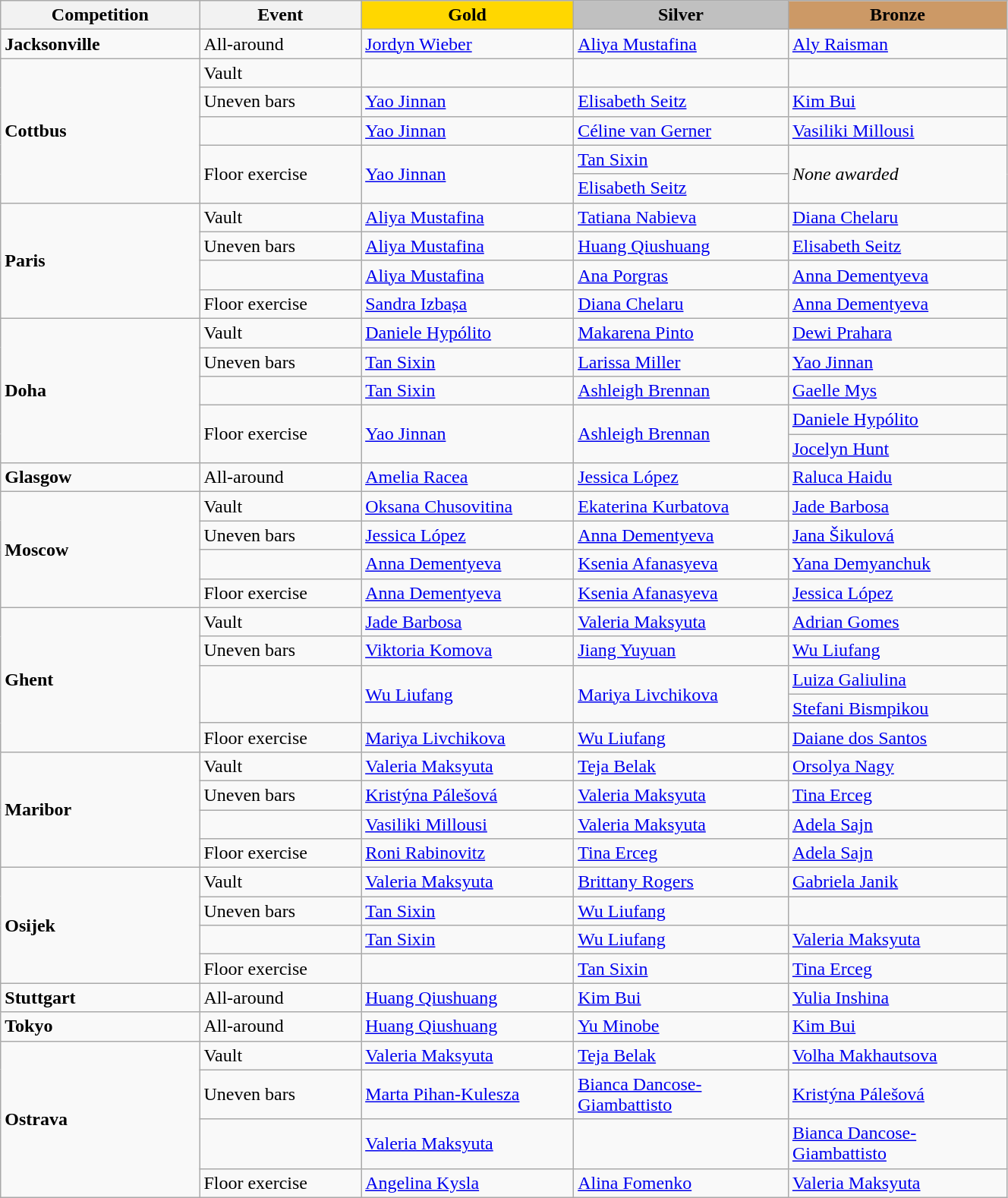<table class="wikitable" style="width:70%;">
<tr>
<th style="text-align:center; width:5%;">Competition</th>
<th style="text-align:center; width:5%;">Event</th>
<td style="text-align:center; width:6%; background:gold;"><strong>Gold</strong></td>
<td style="text-align:center; width:6%; background:silver;"><strong>Silver</strong></td>
<td style="text-align:center; width:6%; background:#c96;"><strong>Bronze</strong></td>
</tr>
<tr>
<td><strong>Jacksonville</strong> </td>
<td>All-around</td>
<td> <a href='#'>Jordyn Wieber</a></td>
<td> <a href='#'>Aliya Mustafina</a></td>
<td> <a href='#'>Aly Raisman</a></td>
</tr>
<tr>
<td rowspan="5"><strong>Cottbus</strong> </td>
<td>Vault</td>
<td></td>
<td></td>
<td></td>
</tr>
<tr>
<td>Uneven bars</td>
<td> <a href='#'>Yao Jinnan</a></td>
<td> <a href='#'>Elisabeth Seitz</a></td>
<td> <a href='#'>Kim Bui</a></td>
</tr>
<tr>
<td></td>
<td> <a href='#'>Yao Jinnan</a></td>
<td> <a href='#'>Céline van Gerner</a></td>
<td> <a href='#'>Vasiliki Millousi</a></td>
</tr>
<tr>
<td rowspan=2>Floor exercise</td>
<td rowspan=2> <a href='#'>Yao Jinnan</a></td>
<td> <a href='#'>Tan Sixin</a></td>
<td rowspan=2><em>None awarded</em></td>
</tr>
<tr>
<td> <a href='#'>Elisabeth Seitz</a></td>
</tr>
<tr>
<td rowspan="4"><strong>Paris</strong> </td>
<td>Vault</td>
<td> <a href='#'>Aliya Mustafina</a></td>
<td> <a href='#'>Tatiana Nabieva</a></td>
<td> <a href='#'>Diana Chelaru</a></td>
</tr>
<tr>
<td>Uneven bars</td>
<td> <a href='#'>Aliya Mustafina</a></td>
<td> <a href='#'>Huang Qiushuang</a></td>
<td> <a href='#'>Elisabeth Seitz</a></td>
</tr>
<tr>
<td></td>
<td> <a href='#'>Aliya Mustafina</a></td>
<td> <a href='#'>Ana Porgras</a></td>
<td> <a href='#'>Anna Dementyeva</a></td>
</tr>
<tr>
<td>Floor exercise</td>
<td> <a href='#'>Sandra Izbașa</a></td>
<td> <a href='#'>Diana Chelaru</a></td>
<td> <a href='#'>Anna Dementyeva</a></td>
</tr>
<tr>
<td rowspan="5"><strong>Doha</strong> </td>
<td>Vault</td>
<td> <a href='#'>Daniele Hypólito</a></td>
<td> <a href='#'>Makarena Pinto</a></td>
<td> <a href='#'>Dewi Prahara</a></td>
</tr>
<tr>
<td>Uneven bars</td>
<td> <a href='#'>Tan Sixin</a></td>
<td> <a href='#'>Larissa Miller</a></td>
<td> <a href='#'>Yao Jinnan</a></td>
</tr>
<tr>
<td></td>
<td> <a href='#'>Tan Sixin</a></td>
<td> <a href='#'>Ashleigh Brennan</a></td>
<td> <a href='#'>Gaelle Mys</a></td>
</tr>
<tr>
<td rowspan="2">Floor exercise</td>
<td rowspan="2"> <a href='#'>Yao Jinnan</a></td>
<td rowspan="2"> <a href='#'>Ashleigh Brennan</a></td>
<td> <a href='#'>Daniele Hypólito</a></td>
</tr>
<tr>
<td> <a href='#'>Jocelyn Hunt</a></td>
</tr>
<tr>
<td><strong>Glasgow</strong> </td>
<td>All-around</td>
<td> <a href='#'>Amelia Racea</a></td>
<td> <a href='#'>Jessica López</a></td>
<td> <a href='#'>Raluca Haidu</a></td>
</tr>
<tr>
<td rowspan="4"><strong>Moscow</strong> </td>
<td>Vault</td>
<td> <a href='#'>Oksana Chusovitina</a></td>
<td> <a href='#'>Ekaterina Kurbatova</a></td>
<td> <a href='#'>Jade Barbosa</a></td>
</tr>
<tr>
<td>Uneven bars</td>
<td> <a href='#'>Jessica López</a></td>
<td> <a href='#'>Anna Dementyeva</a></td>
<td> <a href='#'>Jana Šikulová</a></td>
</tr>
<tr>
<td></td>
<td> <a href='#'>Anna Dementyeva</a></td>
<td> <a href='#'>Ksenia Afanasyeva</a></td>
<td> <a href='#'>Yana Demyanchuk</a></td>
</tr>
<tr>
<td>Floor exercise</td>
<td> <a href='#'>Anna Dementyeva</a></td>
<td> <a href='#'>Ksenia Afanasyeva</a></td>
<td> <a href='#'>Jessica López</a></td>
</tr>
<tr>
<td rowspan="5"><strong>Ghent</strong> </td>
<td>Vault</td>
<td> <a href='#'>Jade Barbosa</a></td>
<td> <a href='#'>Valeria Maksyuta</a></td>
<td> <a href='#'>Adrian Gomes</a></td>
</tr>
<tr>
<td>Uneven bars</td>
<td> <a href='#'>Viktoria Komova</a></td>
<td> <a href='#'>Jiang Yuyuan</a></td>
<td> <a href='#'>Wu Liufang</a></td>
</tr>
<tr>
<td rowspan=2></td>
<td rowspan=2> <a href='#'>Wu Liufang</a></td>
<td rowspan=2> <a href='#'>Mariya Livchikova</a></td>
<td> <a href='#'>Luiza Galiulina</a></td>
</tr>
<tr>
<td> <a href='#'>Stefani Bismpikou</a></td>
</tr>
<tr>
<td>Floor exercise</td>
<td> <a href='#'>Mariya Livchikova</a></td>
<td> <a href='#'>Wu Liufang</a></td>
<td> <a href='#'>Daiane dos Santos</a></td>
</tr>
<tr>
<td rowspan="4"><strong>Maribor</strong> </td>
<td>Vault</td>
<td> <a href='#'>Valeria Maksyuta</a></td>
<td> <a href='#'>Teja Belak</a></td>
<td> <a href='#'>Orsolya Nagy</a></td>
</tr>
<tr>
<td>Uneven bars</td>
<td> <a href='#'>Kristýna Pálešová</a></td>
<td> <a href='#'>Valeria Maksyuta</a></td>
<td> <a href='#'>Tina Erceg</a></td>
</tr>
<tr>
<td></td>
<td> <a href='#'>Vasiliki Millousi</a></td>
<td> <a href='#'>Valeria Maksyuta</a></td>
<td> <a href='#'>Adela Sajn</a></td>
</tr>
<tr>
<td>Floor exercise</td>
<td> <a href='#'>Roni Rabinovitz</a></td>
<td> <a href='#'>Tina Erceg</a></td>
<td> <a href='#'>Adela Sajn</a></td>
</tr>
<tr>
<td rowspan="4"><strong>Osijek</strong> </td>
<td>Vault</td>
<td> <a href='#'>Valeria Maksyuta</a></td>
<td> <a href='#'>Brittany Rogers</a></td>
<td> <a href='#'>Gabriela Janik</a></td>
</tr>
<tr>
<td>Uneven bars</td>
<td> <a href='#'>Tan Sixin</a></td>
<td> <a href='#'>Wu Liufang</a></td>
<td></td>
</tr>
<tr>
<td></td>
<td> <a href='#'>Tan Sixin</a></td>
<td> <a href='#'>Wu Liufang</a></td>
<td> <a href='#'>Valeria Maksyuta</a></td>
</tr>
<tr>
<td>Floor exercise</td>
<td></td>
<td> <a href='#'>Tan Sixin</a></td>
<td> <a href='#'>Tina Erceg</a></td>
</tr>
<tr>
<td><strong>Stuttgart</strong> </td>
<td>All-around</td>
<td> <a href='#'>Huang Qiushuang</a></td>
<td> <a href='#'>Kim Bui</a></td>
<td> <a href='#'>Yulia Inshina</a></td>
</tr>
<tr>
<td><strong>Tokyo</strong> </td>
<td>All-around</td>
<td> <a href='#'>Huang Qiushuang</a></td>
<td> <a href='#'>Yu Minobe</a></td>
<td> <a href='#'>Kim Bui</a></td>
</tr>
<tr>
<td rowspan="4"><strong>Ostrava</strong> </td>
<td>Vault</td>
<td> <a href='#'>Valeria Maksyuta</a></td>
<td> <a href='#'>Teja Belak</a></td>
<td> <a href='#'>Volha Makhautsova</a></td>
</tr>
<tr>
<td>Uneven bars</td>
<td> <a href='#'>Marta Pihan-Kulesza</a></td>
<td> <a href='#'>Bianca Dancose-Giambattisto</a></td>
<td> <a href='#'>Kristýna Pálešová</a></td>
</tr>
<tr>
<td></td>
<td> <a href='#'>Valeria Maksyuta</a></td>
<td></td>
<td> <a href='#'>Bianca Dancose-Giambattisto</a></td>
</tr>
<tr>
<td>Floor exercise</td>
<td> <a href='#'>Angelina Kysla</a></td>
<td> <a href='#'>Alina Fomenko</a></td>
<td> <a href='#'>Valeria Maksyuta</a></td>
</tr>
</table>
